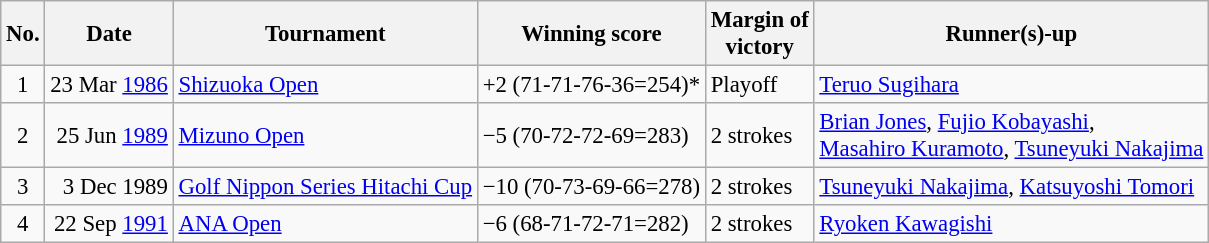<table class="wikitable" style="font-size:95%;">
<tr>
<th>No.</th>
<th>Date</th>
<th>Tournament</th>
<th>Winning score</th>
<th>Margin of<br>victory</th>
<th>Runner(s)-up</th>
</tr>
<tr>
<td align=center>1</td>
<td align=right>23 Mar <a href='#'>1986</a></td>
<td><a href='#'>Shizuoka Open</a></td>
<td>+2 (71-71-76-36=254)*</td>
<td>Playoff</td>
<td> <a href='#'>Teruo Sugihara</a></td>
</tr>
<tr>
<td align=center>2</td>
<td align=right>25 Jun <a href='#'>1989</a></td>
<td><a href='#'>Mizuno Open</a></td>
<td>−5 (70-72-72-69=283)</td>
<td>2 strokes</td>
<td> <a href='#'>Brian Jones</a>,  <a href='#'>Fujio Kobayashi</a>,<br> <a href='#'>Masahiro Kuramoto</a>,  <a href='#'>Tsuneyuki Nakajima</a></td>
</tr>
<tr>
<td align=center>3</td>
<td align=right>3 Dec 1989</td>
<td><a href='#'>Golf Nippon Series Hitachi Cup</a></td>
<td>−10 (70-73-69-66=278)</td>
<td>2 strokes</td>
<td> <a href='#'>Tsuneyuki Nakajima</a>,  <a href='#'>Katsuyoshi Tomori</a></td>
</tr>
<tr>
<td align=center>4</td>
<td align=right>22 Sep <a href='#'>1991</a></td>
<td><a href='#'>ANA Open</a></td>
<td>−6 (68-71-72-71=282)</td>
<td>2 strokes</td>
<td> <a href='#'>Ryoken Kawagishi</a></td>
</tr>
</table>
